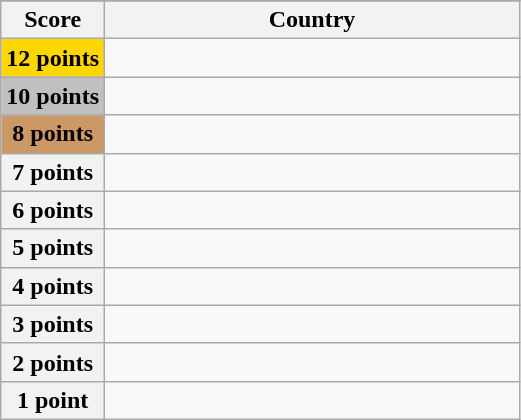<table class="wikitable">
<tr>
</tr>
<tr>
<th scope="col" width="20%">Score</th>
<th scope="col">Country</th>
</tr>
<tr>
<th scope="row" style="background:gold">12 points</th>
<td></td>
</tr>
<tr>
<th scope="row" style="background:silver">10 points</th>
<td></td>
</tr>
<tr>
<th scope="row" style="background:#CC9966">8 points</th>
<td></td>
</tr>
<tr>
<th scope="row">7 points</th>
<td></td>
</tr>
<tr>
<th scope="row">6 points</th>
<td></td>
</tr>
<tr>
<th scope="row">5 points</th>
<td></td>
</tr>
<tr>
<th scope="row">4 points</th>
<td></td>
</tr>
<tr>
<th scope="row">3 points</th>
<td></td>
</tr>
<tr>
<th scope="row">2 points</th>
<td></td>
</tr>
<tr>
<th scope="row">1 point</th>
<td></td>
</tr>
</table>
